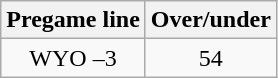<table class="wikitable">
<tr align="center">
<th style=>Pregame line</th>
<th style=>Over/under</th>
</tr>
<tr align="center">
<td>WYO –3</td>
<td>54</td>
</tr>
</table>
